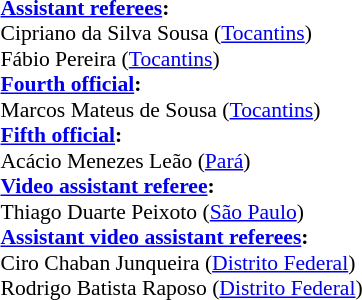<table width=50% style="font-size: 90%">
<tr>
<td><br><strong><a href='#'>Assistant referees</a>:</strong>
<br>Cipriano da Silva Sousa (<a href='#'>Tocantins</a>)
<br>Fábio Pereira (<a href='#'>Tocantins</a>)
<br><strong><a href='#'>Fourth official</a>:</strong>
<br>Marcos Mateus de Sousa (<a href='#'>Tocantins</a>)
<br><strong><a href='#'>Fifth official</a>:</strong>
<br>Acácio Menezes Leão (<a href='#'>Pará</a>)
<br><strong><a href='#'>Video assistant referee</a>:</strong>
<br>Thiago Duarte Peixoto (<a href='#'>São Paulo</a>)
<br><strong><a href='#'>Assistant video assistant referees</a>:</strong>
<br>Ciro Chaban Junqueira (<a href='#'>Distrito Federal</a>)
<br>Rodrigo Batista Raposo (<a href='#'>Distrito Federal</a>)</td>
</tr>
</table>
